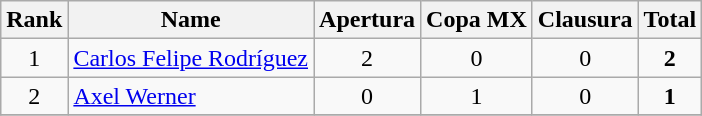<table class="wikitable" style="text-align: center">
<tr>
<th>Rank</th>
<th>Name</th>
<th>Apertura</th>
<th>Copa MX</th>
<th>Clausura</th>
<th>Total</th>
</tr>
<tr>
<td>1</td>
<td align=left> <a href='#'>Carlos Felipe Rodríguez</a></td>
<td>2</td>
<td>0</td>
<td>0</td>
<td><strong>2</strong></td>
</tr>
<tr>
<td>2</td>
<td align=left> <a href='#'>Axel Werner</a></td>
<td>0</td>
<td>1</td>
<td>0</td>
<td><strong>1</strong></td>
</tr>
<tr>
</tr>
</table>
